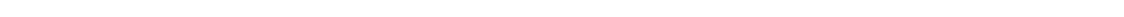<table style="width:88%; text-align:center;">
<tr style="color:white;">
<td style="background:"><strong>32</strong></td>
<td style="background:"><strong>11</strong></td>
<td style="background:"><strong>33</strong></td>
</tr>
</table>
